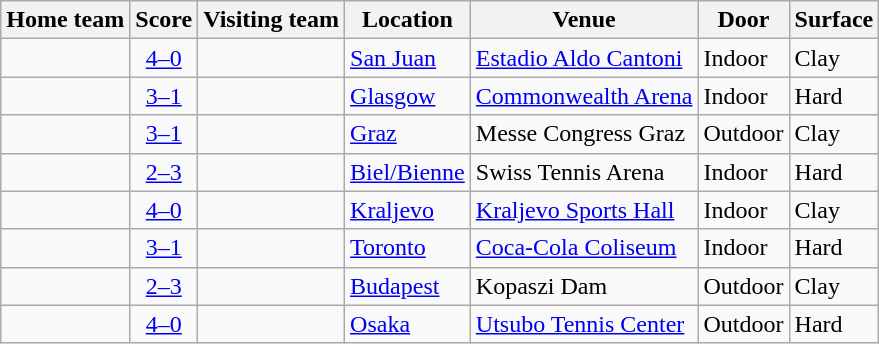<table class="wikitable" style="border:1px solid #aaa;">
<tr>
<th>Home team</th>
<th>Score</th>
<th>Visiting team</th>
<th>Location</th>
<th>Venue</th>
<th>Door</th>
<th>Surface</th>
</tr>
<tr>
<td><strong></strong></td>
<td style="text-align:center;"><a href='#'>4–0</a></td>
<td></td>
<td><a href='#'>San Juan</a></td>
<td><a href='#'>Estadio Aldo Cantoni</a></td>
<td>Indoor</td>
<td>Clay</td>
</tr>
<tr>
<td><strong></strong></td>
<td style="text-align:center;"><a href='#'>3–1</a></td>
<td></td>
<td><a href='#'>Glasgow</a></td>
<td><a href='#'>Commonwealth Arena</a></td>
<td>Indoor</td>
<td>Hard</td>
</tr>
<tr>
<td><strong></strong></td>
<td style="text-align:center;"><a href='#'>3–1</a></td>
<td></td>
<td><a href='#'>Graz</a></td>
<td>Messe Congress Graz</td>
<td>Outdoor</td>
<td>Clay</td>
</tr>
<tr>
<td></td>
<td style="text-align:center;"><a href='#'>2–3</a></td>
<td><strong></strong></td>
<td><a href='#'>Biel/Bienne</a></td>
<td>Swiss Tennis Arena</td>
<td>Indoor</td>
<td>Hard</td>
</tr>
<tr>
<td><strong></strong></td>
<td style="text-align:center;"><a href='#'>4–0</a></td>
<td></td>
<td><a href='#'>Kraljevo</a></td>
<td><a href='#'>Kraljevo Sports Hall</a></td>
<td>Indoor</td>
<td>Clay</td>
</tr>
<tr>
<td><strong></strong></td>
<td style="text-align:center;"><a href='#'>3–1</a></td>
<td></td>
<td><a href='#'>Toronto</a></td>
<td><a href='#'>Coca-Cola Coliseum</a></td>
<td>Indoor</td>
<td>Hard</td>
</tr>
<tr>
<td></td>
<td style="text-align:center;"><a href='#'>2–3</a></td>
<td><strong></strong></td>
<td><a href='#'>Budapest</a></td>
<td>Kopaszi Dam</td>
<td>Outdoor</td>
<td>Clay</td>
</tr>
<tr>
<td><strong></strong></td>
<td style="text-align:center;"><a href='#'>4–0</a></td>
<td></td>
<td><a href='#'>Osaka</a></td>
<td><a href='#'>Utsubo Tennis Center</a></td>
<td>Outdoor</td>
<td>Hard</td>
</tr>
</table>
